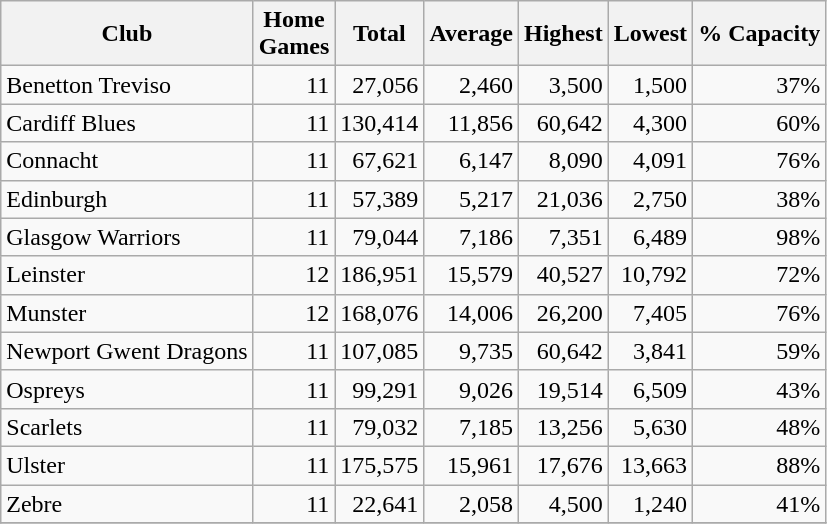<table class="wikitable sortable" style="text-align:right">
<tr>
<th>Club</th>
<th>Home<br>Games</th>
<th>Total</th>
<th>Average</th>
<th>Highest</th>
<th>Lowest</th>
<th>% Capacity</th>
</tr>
<tr>
<td style="text-align:left"> Benetton Treviso</td>
<td>11</td>
<td>27,056</td>
<td>2,460</td>
<td>3,500</td>
<td>1,500</td>
<td>37%</td>
</tr>
<tr>
<td style="text-align:left"> Cardiff Blues</td>
<td>11</td>
<td>130,414</td>
<td>11,856</td>
<td>60,642</td>
<td>4,300</td>
<td>60%</td>
</tr>
<tr>
<td style="text-align:left"> Connacht</td>
<td>11</td>
<td>67,621</td>
<td>6,147</td>
<td>8,090</td>
<td>4,091</td>
<td>76%</td>
</tr>
<tr>
<td style="text-align:left"> Edinburgh</td>
<td>11</td>
<td>57,389</td>
<td>5,217</td>
<td>21,036</td>
<td>2,750</td>
<td>38%</td>
</tr>
<tr>
<td style="text-align:left"> Glasgow Warriors</td>
<td>11</td>
<td>79,044</td>
<td>7,186</td>
<td>7,351</td>
<td>6,489</td>
<td>98%</td>
</tr>
<tr>
<td style="text-align:left"> Leinster</td>
<td>12</td>
<td>186,951</td>
<td>15,579</td>
<td>40,527</td>
<td>10,792</td>
<td>72%</td>
</tr>
<tr>
<td style="text-align:left"> Munster</td>
<td>12</td>
<td>168,076</td>
<td>14,006</td>
<td>26,200</td>
<td>7,405</td>
<td>76%</td>
</tr>
<tr>
<td style="text-align:left"> Newport Gwent Dragons</td>
<td>11</td>
<td>107,085</td>
<td>9,735</td>
<td>60,642</td>
<td>3,841</td>
<td>59%</td>
</tr>
<tr>
<td style="text-align:left"> Ospreys</td>
<td>11</td>
<td>99,291</td>
<td>9,026</td>
<td>19,514</td>
<td>6,509</td>
<td>43%</td>
</tr>
<tr>
<td style="text-align:left"> Scarlets</td>
<td>11</td>
<td>79,032</td>
<td>7,185</td>
<td>13,256</td>
<td>5,630</td>
<td>48%</td>
</tr>
<tr>
<td style="text-align:left"> Ulster</td>
<td>11</td>
<td>175,575</td>
<td>15,961</td>
<td>17,676</td>
<td>13,663</td>
<td>88%</td>
</tr>
<tr>
<td style="text-align:left"> Zebre</td>
<td>11</td>
<td>22,641</td>
<td>2,058</td>
<td>4,500</td>
<td>1,240</td>
<td>41%</td>
</tr>
<tr>
</tr>
</table>
